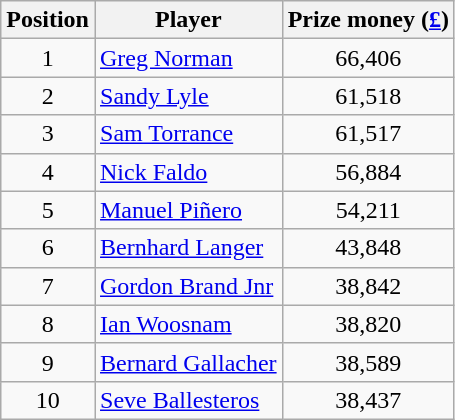<table class="wikitable">
<tr>
<th>Position</th>
<th>Player</th>
<th>Prize money (<a href='#'>£</a>)</th>
</tr>
<tr>
<td align=center>1</td>
<td> <a href='#'>Greg Norman</a></td>
<td align=center>66,406</td>
</tr>
<tr>
<td align=center>2</td>
<td> <a href='#'>Sandy Lyle</a></td>
<td align=center>61,518</td>
</tr>
<tr>
<td align=center>3</td>
<td> <a href='#'>Sam Torrance</a></td>
<td align=center>61,517</td>
</tr>
<tr>
<td align=center>4</td>
<td> <a href='#'>Nick Faldo</a></td>
<td align=center>56,884</td>
</tr>
<tr>
<td align=center>5</td>
<td> <a href='#'>Manuel Piñero</a></td>
<td align=center>54,211</td>
</tr>
<tr>
<td align=center>6</td>
<td> <a href='#'>Bernhard Langer</a></td>
<td align=center>43,848</td>
</tr>
<tr>
<td align=center>7</td>
<td> <a href='#'>Gordon Brand Jnr</a></td>
<td align=center>38,842</td>
</tr>
<tr>
<td align=center>8</td>
<td> <a href='#'>Ian Woosnam</a></td>
<td align=center>38,820</td>
</tr>
<tr>
<td align=center>9</td>
<td> <a href='#'>Bernard Gallacher</a></td>
<td align=center>38,589</td>
</tr>
<tr>
<td align=center>10</td>
<td> <a href='#'>Seve Ballesteros</a></td>
<td align=center>38,437</td>
</tr>
</table>
